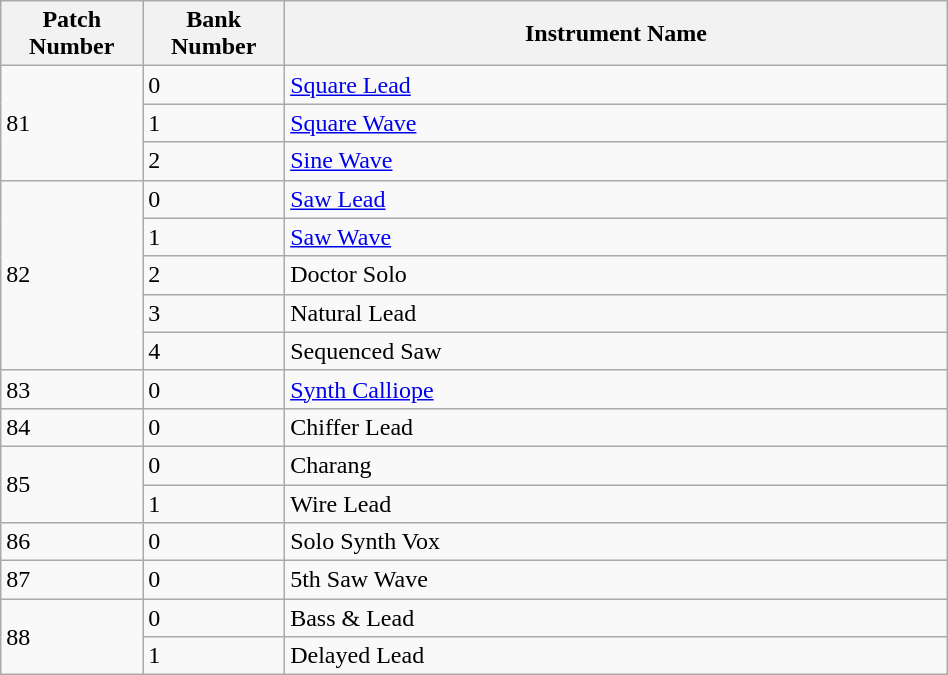<table width="50%" class="wikitable">
<tr>
<th width="15%">Patch Number</th>
<th width="15%">Bank Number</th>
<th width="70%">Instrument Name</th>
</tr>
<tr>
<td rowspan=3>81</td>
<td>0</td>
<td><a href='#'>Square Lead</a></td>
</tr>
<tr>
<td>1</td>
<td><a href='#'>Square Wave</a></td>
</tr>
<tr>
<td>2</td>
<td><a href='#'>Sine Wave</a></td>
</tr>
<tr>
<td rowspan=5>82</td>
<td>0</td>
<td><a href='#'>Saw Lead</a></td>
</tr>
<tr>
<td>1</td>
<td><a href='#'>Saw Wave</a></td>
</tr>
<tr>
<td>2</td>
<td>Doctor Solo</td>
</tr>
<tr>
<td>3</td>
<td>Natural Lead</td>
</tr>
<tr>
<td>4</td>
<td>Sequenced Saw</td>
</tr>
<tr>
<td>83</td>
<td>0</td>
<td><a href='#'>Synth Calliope</a></td>
</tr>
<tr>
<td>84</td>
<td>0</td>
<td>Chiffer Lead</td>
</tr>
<tr>
<td rowspan=2>85</td>
<td>0</td>
<td>Charang</td>
</tr>
<tr>
<td>1</td>
<td>Wire Lead</td>
</tr>
<tr>
<td>86</td>
<td>0</td>
<td>Solo Synth Vox</td>
</tr>
<tr>
<td>87</td>
<td>0</td>
<td>5th Saw Wave</td>
</tr>
<tr>
<td rowspan=2>88</td>
<td>0</td>
<td>Bass & Lead</td>
</tr>
<tr>
<td>1</td>
<td>Delayed Lead</td>
</tr>
</table>
